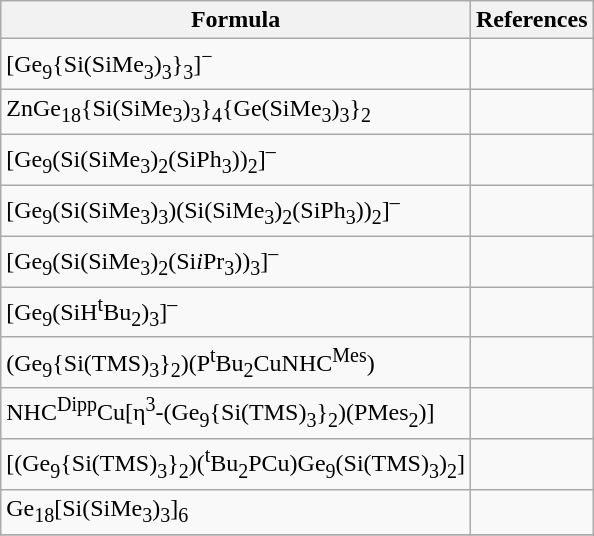<table class="wikitable">
<tr>
<th>Formula</th>
<th>References</th>
</tr>
<tr>
<td>[Ge<sub>9</sub>{Si(SiMe<sub>3</sub>)<sub>3</sub>}<sub>3</sub>]<sup>−</sup></td>
<td></td>
</tr>
<tr>
<td>ZnGe<sub>18</sub>{Si(SiMe<sub>3</sub>)<sub>3</sub>}<sub>4</sub>{Ge(SiMe<sub>3</sub>)<sub>3</sub>}<sub>2</sub></td>
<td></td>
</tr>
<tr>
<td>[Ge<sub>9</sub>(Si(SiMe<sub>3</sub>)<sub>2</sub>(SiPh<sub>3</sub>))<sub>2</sub>]<sup>–</sup></td>
<td></td>
</tr>
<tr>
<td>[Ge<sub>9</sub>(Si(SiMe<sub>3</sub>)<sub>3</sub>)(Si(SiMe<sub>3</sub>)<sub>2</sub>(SiPh<sub>3</sub>))<sub>2</sub>]<sup>–</sup></td>
<td></td>
</tr>
<tr>
<td>[Ge<sub>9</sub>(Si(SiMe<sub>3</sub>)<sub>2</sub>(Si<em>i</em>Pr<sub>3</sub>))<sub>3</sub>]<sup>–</sup></td>
<td></td>
</tr>
<tr>
<td>[Ge<sub>9</sub>(SiH<sup>t</sup>Bu<sub>2</sub>)<sub>3</sub>]<sup>–</sup></td>
<td></td>
</tr>
<tr>
<td>(Ge<sub>9</sub>{Si(TMS)<sub>3</sub>}<sub>2</sub>)(P<sup>t</sup>Bu<sub>2</sub>CuNHC<sup>Mes</sup>)</td>
<td></td>
</tr>
<tr>
<td>NHC<sup>Dipp</sup>Cu[η<sup>3</sup>-(Ge<sub>9</sub>{Si(TMS)<sub>3</sub>}<sub>2</sub>)(PMes<sub>2</sub>)]</td>
<td></td>
</tr>
<tr>
<td>[(Ge<sub>9</sub>{Si(TMS)<sub>3</sub>}<sub>2</sub>)(<sup>t</sup>Bu<sub>2</sub>PCu)Ge<sub>9</sub>(Si(TMS)<sub>3</sub>)<sub>2</sub>]</td>
<td></td>
</tr>
<tr>
<td>Ge<sub>18</sub>[Si(SiMe<sub>3</sub>)<sub>3</sub>]<sub>6</sub></td>
<td></td>
</tr>
<tr>
</tr>
</table>
